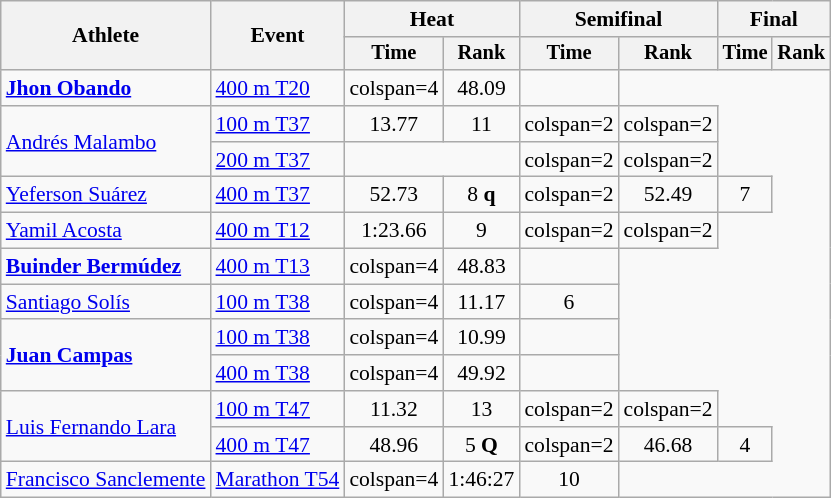<table class=wikitable style=font-size:90%;text-align:center>
<tr>
<th rowspan=2>Athlete</th>
<th rowspan=2>Event</th>
<th colspan=2>Heat</th>
<th colspan=2>Semifinal</th>
<th colspan=2>Final</th>
</tr>
<tr style=font-size:95%>
<th>Time</th>
<th>Rank</th>
<th>Time</th>
<th>Rank</th>
<th>Time</th>
<th>Rank</th>
</tr>
<tr style="text-align:center">
<td style="text-align:left"><strong><a href='#'>Jhon Obando</a></strong></td>
<td style="text-align:left"><a href='#'>400 m T20</a></td>
<td>colspan=4 </td>
<td>48.09</td>
<td></td>
</tr>
<tr style="text-align:center">
<td style="text-align:left" rowspan=2><a href='#'>Andrés Malambo</a></td>
<td style="text-align:left"><a href='#'>100 m T37</a></td>
<td>13.77</td>
<td>11</td>
<td>colspan=2 </td>
<td>colspan=2 </td>
</tr>
<tr style="text-align:center">
<td style="text-align:left"><a href='#'>200 m T37</a></td>
<td colspan=2><strong></strong></td>
<td>colspan=2 </td>
<td>colspan=2 </td>
</tr>
<tr style="text-align:center">
<td style="text-align:left"><a href='#'>Yeferson Suárez</a></td>
<td style="text-align:left"><a href='#'>400 m T37</a></td>
<td>52.73</td>
<td>8 <strong>q</strong></td>
<td>colspan=2 </td>
<td>52.49</td>
<td>7</td>
</tr>
<tr style="text-align:center">
<td style="text-align:left"><a href='#'>Yamil Acosta</a></td>
<td style="text-align:left"><a href='#'>400 m T12</a></td>
<td>1:23.66</td>
<td>9</td>
<td>colspan=2 </td>
<td>colspan=2 </td>
</tr>
<tr style="text-align:center">
<td style="text-align:left"><strong><a href='#'>Buinder Bermúdez</a></strong></td>
<td style="text-align:left"><a href='#'>400 m T13</a></td>
<td>colspan=4 </td>
<td>48.83 <strong></strong></td>
<td></td>
</tr>
<tr style="text-align:center">
<td style="text-align:left"><a href='#'>Santiago Solís</a></td>
<td style="text-align:left"><a href='#'>100 m T38</a></td>
<td>colspan=4 </td>
<td>11.17 <strong></strong></td>
<td>6</td>
</tr>
<tr style="text-align:center">
<td style="text-align:left" rowspan=2><strong><a href='#'>Juan Campas</a></strong></td>
<td style="text-align:left"><a href='#'>100 m T38</a></td>
<td>colspan=4 </td>
<td>10.99 <strong></strong></td>
<td></td>
</tr>
<tr style="text-align:center">
<td style="text-align:left"><a href='#'>400 m T38</a></td>
<td>colspan=4 </td>
<td>49.92 <strong></strong></td>
<td></td>
</tr>
<tr style="text-align:center">
<td style="text-align:left" rowspan=2><a href='#'>Luis Fernando Lara</a></td>
<td style="text-align:left"><a href='#'>100 m T47</a></td>
<td>11.32 <strong></strong></td>
<td>13</td>
<td>colspan=2 </td>
<td>colspan=2 </td>
</tr>
<tr style="text-align:center">
<td style="text-align:left"><a href='#'>400 m T47</a></td>
<td>48.96 <strong></strong></td>
<td>5 <strong>Q</strong></td>
<td>colspan=2 </td>
<td>46.68 <strong></strong></td>
<td>4</td>
</tr>
<tr style="text-align:center">
<td style="text-align:left"><a href='#'>Francisco Sanclemente</a></td>
<td style="text-align:left"><a href='#'>Marathon T54</a></td>
<td>colspan=4 </td>
<td>1:46:27</td>
<td>10</td>
</tr>
</table>
